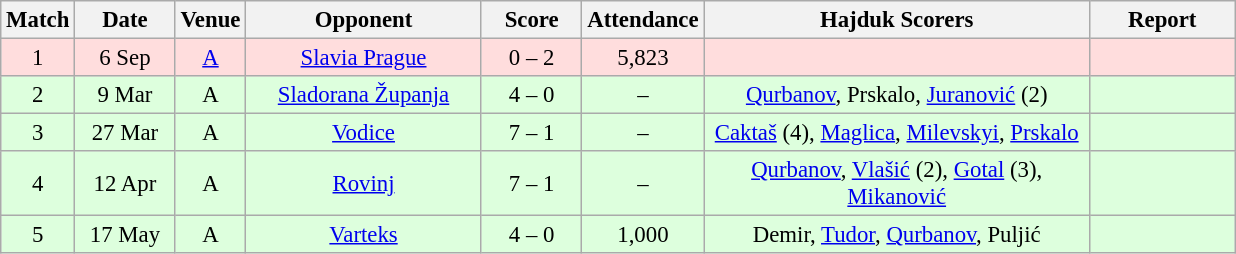<table class="wikitable sortable" style="text-align: center; font-size:95%;">
<tr>
<th width="30">Match</th>
<th width="60">Date<br></th>
<th width="20">Venue<br></th>
<th width="150">Opponent<br></th>
<th width="60">Score<br></th>
<th width="40">Attendance<br></th>
<th width="250">Hajduk Scorers</th>
<th width="90" class="unsortable">Report</th>
</tr>
<tr bgcolor="#ffdddd">
<td>1</td>
<td>6 Sep</td>
<td><a href='#'>A</a> </td>
<td><a href='#'>Slavia Prague</a> </td>
<td>0 – 2</td>
<td>5,823</td>
<td></td>
<td></td>
</tr>
<tr bgcolor="#ddffdd">
<td>2</td>
<td>9 Mar</td>
<td>A</td>
<td><a href='#'>Sladorana Županja</a></td>
<td>4 – 0</td>
<td>–</td>
<td><a href='#'>Qurbanov</a>, Prskalo, <a href='#'>Juranović</a> (2)</td>
<td></td>
</tr>
<tr bgcolor="#ddffdd">
<td>3</td>
<td>27 Mar</td>
<td>A</td>
<td><a href='#'>Vodice</a></td>
<td>7 – 1</td>
<td>–</td>
<td><a href='#'>Caktaš</a> (4), <a href='#'>Maglica</a>, <a href='#'>Milevskyi</a>, <a href='#'>Prskalo</a></td>
<td></td>
</tr>
<tr bgcolor="#ddffdd">
<td>4</td>
<td>12 Apr</td>
<td>A</td>
<td><a href='#'>Rovinj</a></td>
<td>7 – 1</td>
<td>–</td>
<td><a href='#'>Qurbanov</a>, <a href='#'>Vlašić</a> (2), <a href='#'>Gotal</a> (3), <a href='#'>Mikanović</a></td>
<td></td>
</tr>
<tr bgcolor="#ddffdd">
<td>5</td>
<td>17 May</td>
<td>A</td>
<td><a href='#'>Varteks</a></td>
<td>4 – 0</td>
<td>1,000</td>
<td>Demir, <a href='#'>Tudor</a>, <a href='#'>Qurbanov</a>, Puljić</td>
<td></td>
</tr>
</table>
